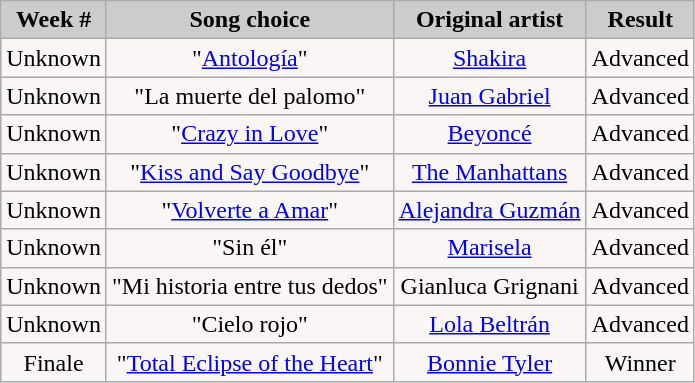<table class="wikitable" style="float:left;">
<tr style="text-align:Center; background:#ccc;">
<td colspan="100"><strong>Week #</strong></td>
<td colspan="100"><strong>Song choice</strong></td>
<td colspan="100"><strong>Original artist</strong></td>
<td colspan="100"><strong>Result</strong></td>
</tr>
<tr>
<td colspan="100"  style="text-align:center; background:#faf6f6;">Unknown</td>
<td colspan="100"  style="text-align:center; background:#faf6f6;">"<a href='#'>Antología</a>"</td>
<td colspan="100"  style="text-align:center; background:#faf6f6;"><a href='#'>Shakira</a></td>
<td colspan="100"  style="text-align:center; background:#faf6f6;">Advanced</td>
</tr>
<tr style="text-align:center; background:#faf6f6;">
<td colspan="100">Unknown</td>
<td colspan="100">"La muerte del palomo"</td>
<td colspan="100"><a href='#'>Juan Gabriel</a></td>
<td colspan="100">Advanced</td>
</tr>
<tr>
<td colspan="100"  style="text-align:center; background:#faf6f6;">Unknown</td>
<td colspan="100"  style="text-align:center; background:#faf6f6;">"<a href='#'>Crazy in Love</a>"</td>
<td colspan="100"  style="text-align:center; background:#faf6f6;"><a href='#'>Beyoncé</a></td>
<td colspan="100"  style="text-align:center; background:#faf6f6;">Advanced</td>
</tr>
<tr style="text-align:center; background:#faf6f6;">
<td colspan="100">Unknown</td>
<td colspan="100">"<a href='#'>Kiss and Say Goodbye</a>"</td>
<td colspan="100"><a href='#'>The Manhattans</a></td>
<td colspan="100">Advanced</td>
</tr>
<tr style="text-align:center; background:#faf6f6;">
<td colspan="100">Unknown</td>
<td colspan="100">"<a href='#'>Volverte a Amar</a>"</td>
<td colspan="100"><a href='#'>Alejandra Guzmán</a></td>
<td colspan="100">Advanced</td>
</tr>
<tr style="text-align:center; background:#faf6f6;">
<td colspan="100">Unknown</td>
<td colspan="100">"Sin él"</td>
<td colspan="100"><a href='#'>Marisela</a></td>
<td colspan="100">Advanced</td>
</tr>
<tr style="text-align:center; background:#faf6f6;">
<td colspan="100">Unknown</td>
<td colspan="100">"Mi historia entre tus dedos"</td>
<td colspan="100">Gianluca Grignani</td>
<td colspan="100">Advanced</td>
</tr>
<tr style="text-align:center; background:#faf6f6;">
<td colspan="100">Unknown</td>
<td colspan="100">"Cielo rojo"</td>
<td colspan="100"><a href='#'>Lola Beltrán</a></td>
<td colspan="100">Advanced</td>
</tr>
<tr style="text-align:center; background:#faf6f6;">
<td colspan="100">Finale</td>
<td colspan="100">"<a href='#'>Total Eclipse of the Heart</a>"</td>
<td colspan="100"><a href='#'>Bonnie Tyler</a></td>
<td colspan="100">Winner</td>
</tr>
</table>
